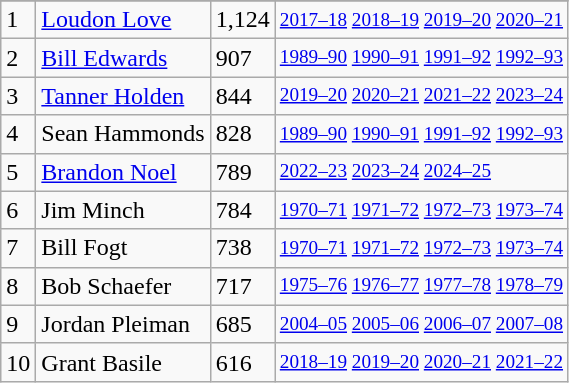<table class="wikitable">
<tr>
</tr>
<tr>
<td>1</td>
<td><a href='#'>Loudon Love</a></td>
<td>1,124</td>
<td style="font-size:80%;"><a href='#'>2017–18</a> <a href='#'>2018–19</a> <a href='#'>2019–20</a> <a href='#'>2020–21</a></td>
</tr>
<tr>
<td>2</td>
<td><a href='#'>Bill Edwards</a></td>
<td>907</td>
<td style="font-size:80%;"><a href='#'>1989–90</a> <a href='#'>1990–91</a> <a href='#'>1991–92</a> <a href='#'>1992–93</a></td>
</tr>
<tr>
<td>3</td>
<td><a href='#'>Tanner Holden</a></td>
<td>844</td>
<td style="font-size:80%;"><a href='#'>2019–20</a> <a href='#'>2020–21</a> <a href='#'>2021–22</a> <a href='#'>2023–24</a></td>
</tr>
<tr>
<td>4</td>
<td>Sean Hammonds</td>
<td>828</td>
<td style="font-size:80%;"><a href='#'>1989–90</a> <a href='#'>1990–91</a> <a href='#'>1991–92</a> <a href='#'>1992–93</a></td>
</tr>
<tr>
<td>5</td>
<td><a href='#'>Brandon Noel</a></td>
<td>789</td>
<td style="font-size:80%;"><a href='#'>2022–23</a> <a href='#'>2023–24</a> <a href='#'>2024–25</a></td>
</tr>
<tr>
<td>6</td>
<td>Jim Minch</td>
<td>784</td>
<td style="font-size:80%;"><a href='#'>1970–71</a> <a href='#'>1971–72</a> <a href='#'>1972–73</a> <a href='#'>1973–74</a></td>
</tr>
<tr>
<td>7</td>
<td>Bill Fogt</td>
<td>738</td>
<td style="font-size:80%;"><a href='#'>1970–71</a> <a href='#'>1971–72</a> <a href='#'>1972–73</a> <a href='#'>1973–74</a></td>
</tr>
<tr>
<td>8</td>
<td>Bob Schaefer</td>
<td>717</td>
<td style="font-size:80%;"><a href='#'>1975–76</a> <a href='#'>1976–77</a> <a href='#'>1977–78</a> <a href='#'>1978–79</a></td>
</tr>
<tr>
<td>9</td>
<td>Jordan Pleiman</td>
<td>685</td>
<td style="font-size:80%;"><a href='#'>2004–05</a> <a href='#'>2005–06</a> <a href='#'>2006–07</a> <a href='#'>2007–08</a></td>
</tr>
<tr>
<td>10</td>
<td>Grant Basile</td>
<td>616</td>
<td style="font-size:80%;"><a href='#'>2018–19</a> <a href='#'>2019–20</a> <a href='#'>2020–21</a> <a href='#'>2021–22</a></td>
</tr>
</table>
